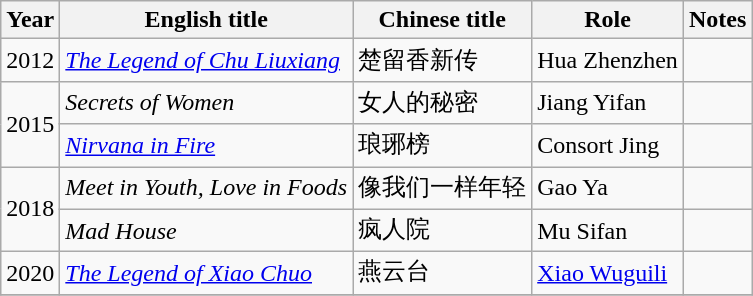<table class="wikitable">
<tr>
<th width=10>Year</th>
<th>English title</th>
<th>Chinese title</th>
<th>Role</th>
<th>Notes</th>
</tr>
<tr>
<td>2012</td>
<td><em><a href='#'>The Legend of Chu Liuxiang</a></em></td>
<td>楚留香新传</td>
<td>Hua Zhenzhen</td>
<td></td>
</tr>
<tr>
<td rowspan=2>2015</td>
<td><em>Secrets of Women</em></td>
<td>女人的秘密</td>
<td>Jiang Yifan</td>
<td></td>
</tr>
<tr>
<td><em><a href='#'>Nirvana in Fire</a></em></td>
<td>琅琊榜</td>
<td>Consort Jing</td>
<td></td>
</tr>
<tr>
<td rowspan=2>2018</td>
<td><em>Meet in Youth, Love in Foods</em></td>
<td>像我们一样年轻</td>
<td>Gao Ya</td>
<td></td>
</tr>
<tr>
<td><em>Mad House</em></td>
<td>疯人院</td>
<td>Mu Sifan</td>
<td></td>
</tr>
<tr>
<td>2020</td>
<td><em><a href='#'>The Legend of Xiao Chuo</a></em></td>
<td>燕云台</td>
<td><a href='#'>Xiao Wuguili</a></td>
<td></td>
</tr>
<tr>
</tr>
</table>
